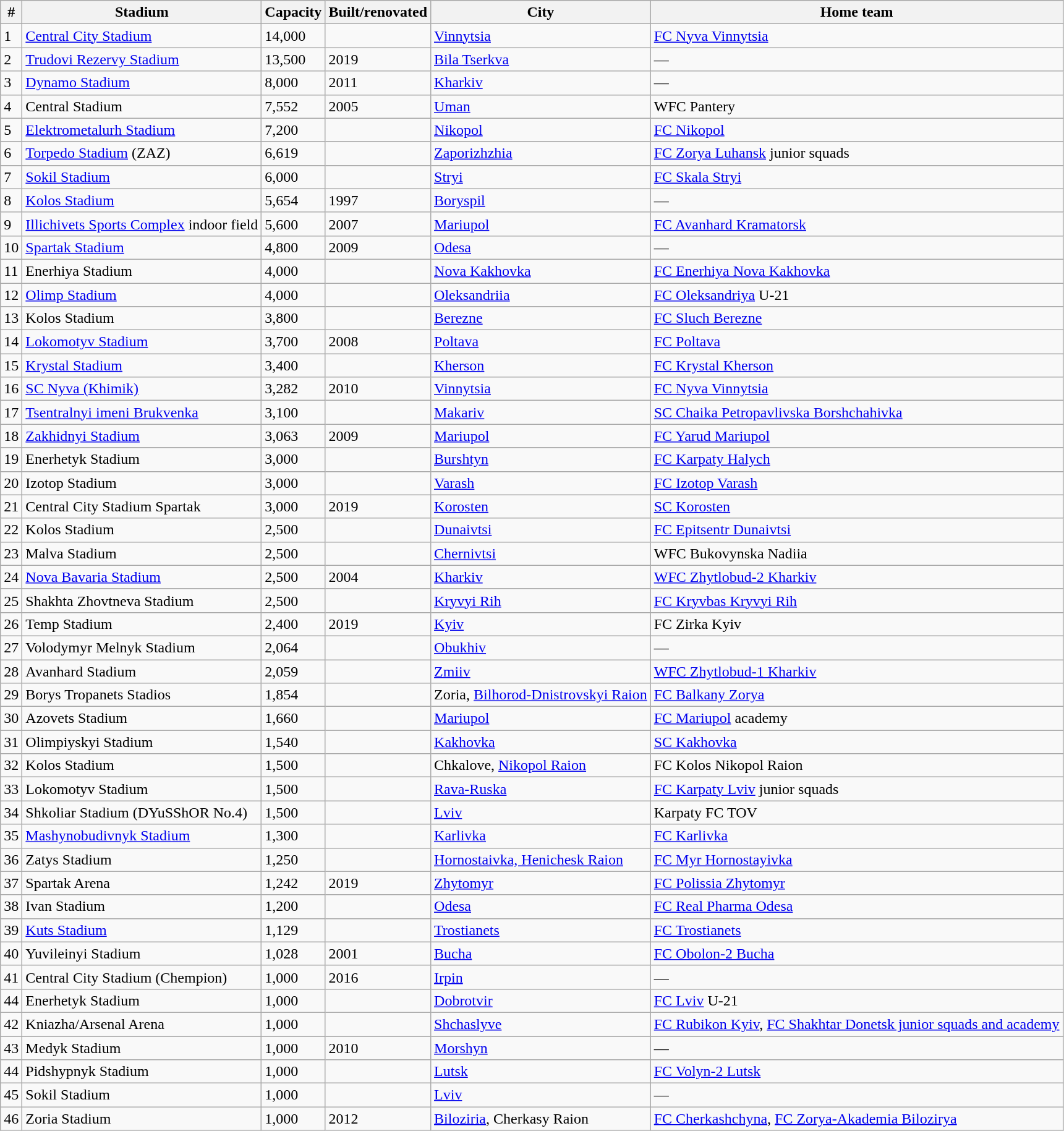<table class="wikitable sortable">
<tr>
<th>#</th>
<th>Stadium</th>
<th>Capacity</th>
<th>Built/renovated</th>
<th>City</th>
<th>Home team</th>
</tr>
<tr>
<td>1</td>
<td><a href='#'>Central City Stadium</a></td>
<td>14,000</td>
<td></td>
<td><a href='#'>Vinnytsia</a></td>
<td><a href='#'>FC Nyva Vinnytsia</a></td>
</tr>
<tr>
<td>2</td>
<td><a href='#'>Trudovi Rezervy Stadium</a></td>
<td>13,500</td>
<td>2019</td>
<td><a href='#'>Bila Tserkva</a></td>
<td>—</td>
</tr>
<tr>
<td>3</td>
<td><a href='#'>Dynamo Stadium</a></td>
<td>8,000</td>
<td>2011</td>
<td><a href='#'>Kharkiv</a></td>
<td>—</td>
</tr>
<tr>
<td>4</td>
<td>Central Stadium</td>
<td>7,552</td>
<td>2005</td>
<td><a href='#'>Uman</a></td>
<td>WFC Pantery</td>
</tr>
<tr>
<td>5</td>
<td><a href='#'>Elektrometalurh Stadium</a></td>
<td>7,200</td>
<td></td>
<td><a href='#'>Nikopol</a></td>
<td><a href='#'>FC Nikopol</a></td>
</tr>
<tr>
<td>6</td>
<td><a href='#'>Torpedo Stadium</a> (ZAZ)</td>
<td>6,619</td>
<td></td>
<td><a href='#'>Zaporizhzhia</a></td>
<td><a href='#'>FC Zorya Luhansk</a> junior squads</td>
</tr>
<tr>
<td>7</td>
<td><a href='#'>Sokil Stadium</a></td>
<td>6,000</td>
<td></td>
<td><a href='#'>Stryi</a></td>
<td><a href='#'>FC Skala Stryi</a></td>
</tr>
<tr>
<td>8</td>
<td><a href='#'>Kolos Stadium</a></td>
<td>5,654</td>
<td>1997</td>
<td><a href='#'>Boryspil</a></td>
<td>—</td>
</tr>
<tr>
<td>9</td>
<td><a href='#'>Illichivets Sports Complex</a> indoor field</td>
<td>5,600</td>
<td>2007</td>
<td><a href='#'>Mariupol</a></td>
<td><a href='#'>FC Avanhard Kramatorsk</a></td>
</tr>
<tr>
<td>10</td>
<td><a href='#'>Spartak Stadium</a></td>
<td>4,800</td>
<td>2009</td>
<td><a href='#'>Odesa</a></td>
<td>—</td>
</tr>
<tr>
<td>11</td>
<td>Enerhiya Stadium</td>
<td>4,000</td>
<td></td>
<td><a href='#'>Nova Kakhovka</a></td>
<td><a href='#'>FC Enerhiya Nova Kakhovka</a></td>
</tr>
<tr>
<td>12</td>
<td><a href='#'>Olimp Stadium</a></td>
<td>4,000</td>
<td></td>
<td><a href='#'>Oleksandriia</a></td>
<td><a href='#'>FC Oleksandriya</a> U-21</td>
</tr>
<tr>
<td>13</td>
<td>Kolos Stadium</td>
<td>3,800</td>
<td></td>
<td><a href='#'>Berezne</a></td>
<td><a href='#'>FC Sluch Berezne</a></td>
</tr>
<tr>
<td>14</td>
<td><a href='#'>Lokomotyv Stadium</a></td>
<td>3,700</td>
<td>2008</td>
<td><a href='#'>Poltava</a></td>
<td><a href='#'>FC Poltava</a></td>
</tr>
<tr>
<td>15</td>
<td><a href='#'>Krystal Stadium</a></td>
<td>3,400</td>
<td></td>
<td><a href='#'>Kherson</a></td>
<td><a href='#'>FC Krystal Kherson</a></td>
</tr>
<tr>
<td>16</td>
<td><a href='#'>SC Nyva (Khimik)</a></td>
<td>3,282</td>
<td>2010</td>
<td><a href='#'>Vinnytsia</a></td>
<td><a href='#'>FC Nyva Vinnytsia</a></td>
</tr>
<tr>
<td>17</td>
<td><a href='#'>Tsentralnyi imeni Brukvenka</a></td>
<td>3,100</td>
<td></td>
<td><a href='#'>Makariv</a></td>
<td><a href='#'>SC Chaika Petropavlivska Borshchahivka</a></td>
</tr>
<tr>
<td>18</td>
<td><a href='#'>Zakhidnyi Stadium</a></td>
<td>3,063</td>
<td>2009</td>
<td><a href='#'>Mariupol</a></td>
<td><a href='#'>FC Yarud Mariupol</a></td>
</tr>
<tr>
<td>19</td>
<td>Enerhetyk Stadium</td>
<td>3,000</td>
<td></td>
<td><a href='#'>Burshtyn</a></td>
<td><a href='#'>FC Karpaty Halych</a></td>
</tr>
<tr>
<td>20</td>
<td>Izotop Stadium</td>
<td>3,000</td>
<td></td>
<td><a href='#'>Varash</a></td>
<td><a href='#'>FC Izotop Varash</a></td>
</tr>
<tr>
<td>21</td>
<td>Central City Stadium Spartak</td>
<td>3,000</td>
<td>2019</td>
<td><a href='#'>Korosten</a></td>
<td><a href='#'>SC Korosten</a></td>
</tr>
<tr>
<td>22</td>
<td>Kolos Stadium</td>
<td>2,500</td>
<td></td>
<td><a href='#'>Dunaivtsi</a></td>
<td><a href='#'>FC Epitsentr Dunaivtsi</a></td>
</tr>
<tr>
<td>23</td>
<td>Malva Stadium</td>
<td>2,500</td>
<td></td>
<td><a href='#'>Chernivtsi</a></td>
<td>WFC Bukovynska Nadiia</td>
</tr>
<tr>
<td>24</td>
<td><a href='#'>Nova Bavaria Stadium</a></td>
<td>2,500</td>
<td>2004</td>
<td><a href='#'>Kharkiv</a></td>
<td><a href='#'>WFC Zhytlobud-2 Kharkiv</a></td>
</tr>
<tr>
<td>25</td>
<td>Shakhta Zhovtneva Stadium</td>
<td>2,500</td>
<td></td>
<td><a href='#'>Kryvyi Rih</a></td>
<td><a href='#'>FC Kryvbas Kryvyi Rih</a></td>
</tr>
<tr>
<td>26</td>
<td>Temp Stadium</td>
<td>2,400</td>
<td>2019</td>
<td><a href='#'>Kyiv</a></td>
<td>FC Zirka Kyiv</td>
</tr>
<tr>
<td>27</td>
<td>Volodymyr Melnyk Stadium</td>
<td>2,064</td>
<td></td>
<td><a href='#'>Obukhiv</a></td>
<td>—</td>
</tr>
<tr>
<td>28</td>
<td>Avanhard Stadium</td>
<td>2,059</td>
<td></td>
<td><a href='#'>Zmiiv</a></td>
<td><a href='#'>WFC Zhytlobud-1 Kharkiv</a></td>
</tr>
<tr>
<td>29</td>
<td>Borys Tropanets Stadios</td>
<td>1,854</td>
<td></td>
<td>Zoria, <a href='#'>Bilhorod-Dnistrovskyi Raion</a></td>
<td><a href='#'>FC Balkany Zorya</a></td>
</tr>
<tr>
<td>30</td>
<td>Azovets Stadium</td>
<td>1,660</td>
<td></td>
<td><a href='#'>Mariupol</a></td>
<td><a href='#'>FC Mariupol</a> academy</td>
</tr>
<tr>
<td>31</td>
<td>Olimpiyskyi Stadium</td>
<td>1,540</td>
<td></td>
<td><a href='#'>Kakhovka</a></td>
<td><a href='#'>SC Kakhovka</a></td>
</tr>
<tr>
<td>32</td>
<td>Kolos Stadium</td>
<td>1,500</td>
<td></td>
<td>Chkalove, <a href='#'>Nikopol Raion</a></td>
<td>FC Kolos Nikopol Raion</td>
</tr>
<tr>
<td>33</td>
<td>Lokomotyv Stadium</td>
<td>1,500</td>
<td></td>
<td><a href='#'>Rava-Ruska</a></td>
<td><a href='#'>FC Karpaty Lviv</a> junior squads</td>
</tr>
<tr>
<td>34</td>
<td>Shkoliar Stadium (DYuSShOR No.4)</td>
<td>1,500</td>
<td></td>
<td><a href='#'>Lviv</a></td>
<td>Karpaty FC TOV</td>
</tr>
<tr>
<td>35</td>
<td><a href='#'>Mashynobudivnyk Stadium</a></td>
<td>1,300</td>
<td></td>
<td><a href='#'>Karlivka</a></td>
<td><a href='#'>FC Karlivka</a></td>
</tr>
<tr>
<td>36</td>
<td>Zatys Stadium</td>
<td>1,250</td>
<td></td>
<td><a href='#'>Hornostaivka, Henichesk Raion</a></td>
<td><a href='#'>FC Myr Hornostayivka</a></td>
</tr>
<tr>
<td>37</td>
<td>Spartak Arena</td>
<td>1,242</td>
<td>2019</td>
<td><a href='#'>Zhytomyr</a></td>
<td><a href='#'>FC Polissia Zhytomyr</a></td>
</tr>
<tr>
<td>38</td>
<td>Ivan Stadium</td>
<td>1,200</td>
<td></td>
<td><a href='#'>Odesa</a></td>
<td><a href='#'>FC Real Pharma Odesa</a></td>
</tr>
<tr>
<td>39</td>
<td><a href='#'>Kuts Stadium</a></td>
<td>1,129</td>
<td></td>
<td><a href='#'>Trostianets</a></td>
<td><a href='#'>FC Trostianets</a></td>
</tr>
<tr>
<td>40</td>
<td>Yuvileinyi Stadium</td>
<td>1,028</td>
<td>2001</td>
<td><a href='#'>Bucha</a></td>
<td><a href='#'>FC Obolon-2 Bucha</a></td>
</tr>
<tr>
<td>41</td>
<td>Central City Stadium (Chempion)</td>
<td>1,000</td>
<td>2016</td>
<td><a href='#'>Irpin</a></td>
<td>—</td>
</tr>
<tr>
<td>44</td>
<td>Enerhetyk Stadium</td>
<td>1,000</td>
<td></td>
<td><a href='#'>Dobrotvir</a></td>
<td><a href='#'>FC Lviv</a> U-21</td>
</tr>
<tr>
<td>42</td>
<td>Kniazha/Arsenal Arena</td>
<td>1,000</td>
<td></td>
<td><a href='#'>Shchaslyve</a></td>
<td><a href='#'>FC Rubikon Kyiv</a>, <a href='#'>FC Shakhtar Donetsk junior squads and academy</a></td>
</tr>
<tr>
<td>43</td>
<td>Medyk Stadium</td>
<td>1,000</td>
<td>2010</td>
<td><a href='#'>Morshyn</a></td>
<td>—</td>
</tr>
<tr>
<td>44</td>
<td>Pidshypnyk Stadium</td>
<td>1,000</td>
<td></td>
<td><a href='#'>Lutsk</a></td>
<td><a href='#'>FC Volyn-2 Lutsk</a></td>
</tr>
<tr>
<td>45</td>
<td>Sokil Stadium</td>
<td>1,000</td>
<td></td>
<td><a href='#'>Lviv</a></td>
<td>—</td>
</tr>
<tr>
<td>46</td>
<td>Zoria Stadium</td>
<td>1,000</td>
<td>2012</td>
<td><a href='#'>Biloziria</a>, Cherkasy Raion</td>
<td><a href='#'>FC Cherkashchyna</a>, <a href='#'>FC Zorya-Akademia Bilozirya</a></td>
</tr>
</table>
